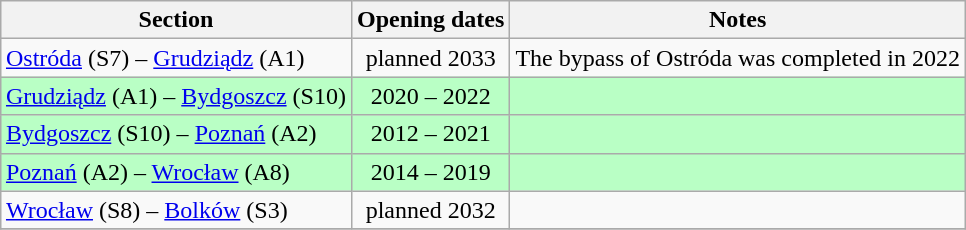<table class="wikitable" style="margin-left: auto; margin-right: auto;">
<tr valign=top align=center>
<th>Section</th>
<th>Opening dates</th>
<th>Notes</th>
</tr>
<tr>
<td><a href='#'>Ostróda</a> (S7) – <a href='#'>Grudziądz</a> (A1)</td>
<td style="text-align: center">planned 2033</td>
<td>The bypass of Ostróda was completed in 2022</td>
</tr>
<tr>
<td bgcolor="#B9FFC5"><a href='#'>Grudziądz</a> (A1) – <a href='#'>Bydgoszcz</a> (S10)</td>
<td bgcolor="#B9FFC5" style="text-align: center">2020 – 2022</td>
<td bgcolor="#B9FFC5"></td>
</tr>
<tr>
<td bgcolor="#B9FFC5"><a href='#'>Bydgoszcz</a> (S10) – <a href='#'>Poznań</a> (A2)</td>
<td bgcolor="#B9FFC5" style="text-align: center">2012 – 2021</td>
<td bgcolor="#B9FFC5"></td>
</tr>
<tr>
<td bgcolor="#B9FFC5"><a href='#'>Poznań</a> (A2) – <a href='#'>Wrocław</a> (A8)</td>
<td bgcolor="#B9FFC5" style="text-align: center">2014 – 2019</td>
<td bgcolor="#B9FFC5"></td>
</tr>
<tr>
<td><a href='#'>Wrocław</a> (S8) – <a href='#'>Bolków</a> (S3)</td>
<td style="text-align: center">planned 2032</td>
<td></td>
</tr>
<tr>
</tr>
</table>
